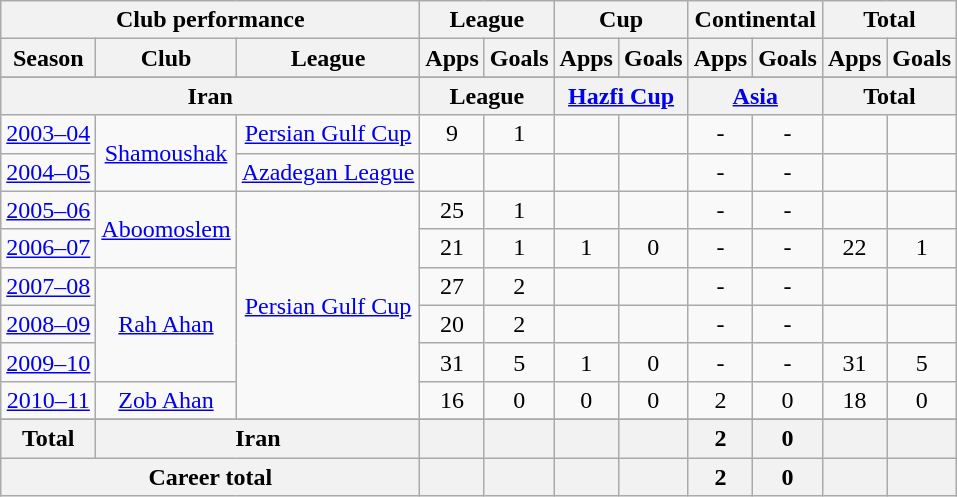<table class="wikitable" style="text-align:center">
<tr>
<th colspan=3>Club performance</th>
<th colspan=2>League</th>
<th colspan=2>Cup</th>
<th colspan=2>Continental</th>
<th colspan=2>Total</th>
</tr>
<tr>
<th>Season</th>
<th>Club</th>
<th>League</th>
<th>Apps</th>
<th>Goals</th>
<th>Apps</th>
<th>Goals</th>
<th>Apps</th>
<th>Goals</th>
<th>Apps</th>
<th>Goals</th>
</tr>
<tr>
</tr>
<tr>
<th colspan=3>Iran</th>
<th colspan=2>League</th>
<th colspan=2><a href='#'>Hazfi Cup</a></th>
<th colspan=2><a href='#'>Asia</a></th>
<th colspan=2>Total</th>
</tr>
<tr>
<td><a href='#'>2003–04</a></td>
<td rowspan="2"><a href='#'>Shamoushak</a></td>
<td rowspan="1"><a href='#'>Persian Gulf Cup</a></td>
<td>9</td>
<td>1</td>
<td></td>
<td></td>
<td>-</td>
<td>-</td>
<td></td>
<td></td>
</tr>
<tr>
<td><a href='#'>2004–05</a></td>
<td rowspan="1"><a href='#'>Azadegan League</a></td>
<td></td>
<td></td>
<td></td>
<td></td>
<td>-</td>
<td>-</td>
<td></td>
<td></td>
</tr>
<tr>
<td><a href='#'>2005–06</a></td>
<td rowspan="2"><a href='#'>Aboomoslem</a></td>
<td rowspan="6"><a href='#'>Persian Gulf Cup</a></td>
<td>25</td>
<td>1</td>
<td></td>
<td></td>
<td>-</td>
<td>-</td>
<td></td>
<td></td>
</tr>
<tr>
<td><a href='#'>2006–07</a></td>
<td>21</td>
<td>1</td>
<td>1</td>
<td>0</td>
<td>-</td>
<td>-</td>
<td>22</td>
<td>1</td>
</tr>
<tr>
<td><a href='#'>2007–08</a></td>
<td rowspan="3"><a href='#'>Rah Ahan</a></td>
<td>27</td>
<td>2</td>
<td></td>
<td></td>
<td>-</td>
<td>-</td>
<td></td>
<td></td>
</tr>
<tr>
<td><a href='#'>2008–09</a></td>
<td>20</td>
<td>2</td>
<td></td>
<td></td>
<td>-</td>
<td>-</td>
<td></td>
<td></td>
</tr>
<tr>
<td><a href='#'>2009–10</a></td>
<td>31</td>
<td>5</td>
<td>1</td>
<td>0</td>
<td>-</td>
<td>-</td>
<td>31</td>
<td>5</td>
</tr>
<tr>
<td><a href='#'>2010–11</a></td>
<td rowspan="1"><a href='#'>Zob Ahan</a></td>
<td>16</td>
<td>0</td>
<td>0</td>
<td>0</td>
<td>2</td>
<td>0</td>
<td>18</td>
<td>0</td>
</tr>
<tr>
</tr>
<tr>
<th rowspan=1>Total</th>
<th colspan=2>Iran</th>
<th></th>
<th></th>
<th></th>
<th></th>
<th>2</th>
<th>0</th>
<th></th>
<th></th>
</tr>
<tr>
<th colspan=3>Career total</th>
<th></th>
<th></th>
<th></th>
<th></th>
<th>2</th>
<th>0</th>
<th></th>
<th></th>
</tr>
</table>
